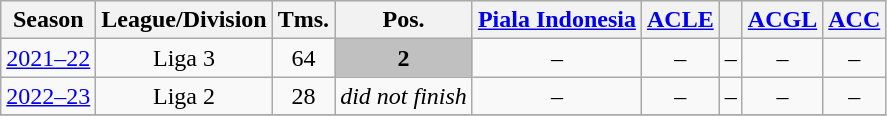<table class="wikitable" style="text-align:center">
<tr style="background:#efefef;">
<th>Season</th>
<th>League/Division</th>
<th>Tms.</th>
<th>Pos.</th>
<th><a href='#'>Piala Indonesia</a></th>
<th><a href='#'>ACLE</a></th>
<th></th>
<th><a href='#'>ACGL</a></th>
<th><a href='#'>ACC</a></th>
</tr>
<tr>
<td><a href='#'>2021–22</a></td>
<td>Liga 3</td>
<td>64</td>
<td style="background:silver;"><strong>2</strong></td>
<td>–</td>
<td>–</td>
<td>–</td>
<td>–</td>
<td>–</td>
</tr>
<tr>
<td><a href='#'>2022–23</a></td>
<td>Liga 2</td>
<td>28</td>
<td><em>did not finish</em></td>
<td>–</td>
<td>–</td>
<td>–</td>
<td>–</td>
<td>–</td>
</tr>
<tr>
</tr>
</table>
